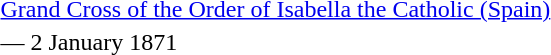<table>
<tr>
<td rowspan=2 style="width:60px; vertical-align:top;"></td>
<td><a href='#'>Grand Cross of the Order of Isabella the Catholic (Spain)</a></td>
</tr>
<tr>
<td>— 2 January 1871</td>
</tr>
</table>
